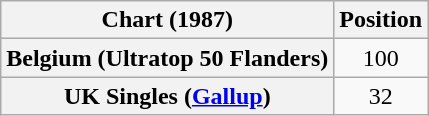<table class="wikitable sortable plainrowheaders" style="text-align:center">
<tr>
<th scope="col">Chart (1987)</th>
<th scope="col">Position</th>
</tr>
<tr>
<th scope="row">Belgium (Ultratop 50 Flanders)</th>
<td>100</td>
</tr>
<tr>
<th scope="row">UK Singles (<a href='#'>Gallup</a>)</th>
<td>32</td>
</tr>
</table>
